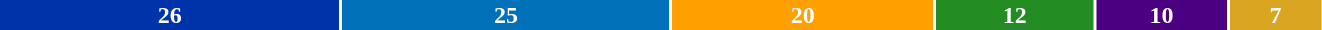<table style="width:70%; font-weight:bold; text-align:center">
<tr>
<td style="background:#0033AA; width:26%; color:white">26</td>
<td style="background:#0070B8; width:25%; color:white">25</td>
<td style="background:#FF9F00; width:20%; color:white">20</td>
<td style="background:#228B22; width:12%; color:white">12</td>
<td style="background:#4B0082; width:10%; color:white">10</td>
<td style="background:#DAA520; width:7%; color:white">7</td>
</tr>
<tr>
<td><a href='#'></a></td>
<td><a href='#'></a></td>
<td><a href='#'></a></td>
<td><a href='#'></a></td>
<td><a href='#'></a></td>
<td><a href='#'></a></td>
</tr>
</table>
